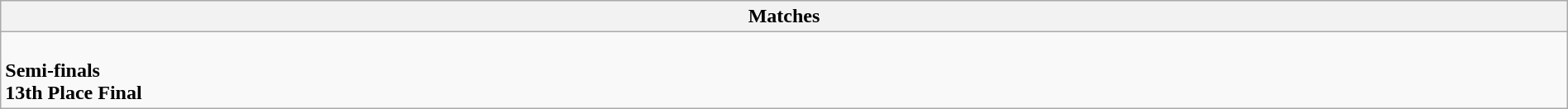<table class="wikitable collapsible collapsed" style="width:100%;">
<tr>
<th>Matches</th>
</tr>
<tr>
<td><br><strong>Semi-finals</strong>

<br><strong>13th Place Final</strong>
</td>
</tr>
</table>
